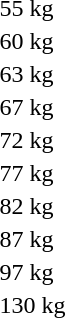<table>
<tr>
<td rowspan=2>55 kg<br></td>
<td rowspan=2></td>
<td rowspan=2></td>
<td></td>
</tr>
<tr>
<td></td>
</tr>
<tr>
<td rowspan=2>60 kg<br></td>
<td rowspan=2></td>
<td rowspan=2></td>
<td></td>
</tr>
<tr>
<td></td>
</tr>
<tr>
<td rowspan=2>63 kg<br></td>
<td rowspan=2></td>
<td rowspan=2></td>
<td></td>
</tr>
<tr>
<td></td>
</tr>
<tr>
<td rowspan=2>67 kg<br></td>
<td rowspan=2></td>
<td rowspan=2></td>
<td></td>
</tr>
<tr>
<td></td>
</tr>
<tr>
<td rowspan=2>72 kg<br></td>
<td rowspan=2></td>
<td rowspan=2></td>
<td></td>
</tr>
<tr>
<td></td>
</tr>
<tr>
<td rowspan=2>77 kg<br></td>
<td rowspan=2></td>
<td rowspan=2></td>
<td></td>
</tr>
<tr>
<td></td>
</tr>
<tr>
<td rowspan=2>82 kg<br></td>
<td rowspan=2></td>
<td rowspan=2></td>
<td></td>
</tr>
<tr>
<td></td>
</tr>
<tr>
<td rowspan=2>87 kg<br></td>
<td rowspan=2></td>
<td rowspan=2></td>
<td></td>
</tr>
<tr>
<td></td>
</tr>
<tr>
<td rowspan=2>97 kg<br></td>
<td rowspan=2></td>
<td rowspan=2></td>
<td></td>
</tr>
<tr>
<td></td>
</tr>
<tr>
<td rowspan=2>130 kg<br></td>
<td rowspan=2></td>
<td rowspan=2></td>
<td></td>
</tr>
<tr>
<td></td>
</tr>
</table>
